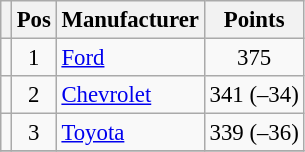<table class="wikitable" style="font-size: 95%">
<tr>
<th></th>
<th>Pos</th>
<th>Manufacturer</th>
<th>Points</th>
</tr>
<tr>
<td align="left"></td>
<td style="text-align:center;">1</td>
<td><a href='#'>Ford</a></td>
<td style="text-align:center;">375</td>
</tr>
<tr>
<td align="left"></td>
<td style="text-align:center;">2</td>
<td><a href='#'>Chevrolet</a></td>
<td style="text-align:center;">341 (–34)</td>
</tr>
<tr>
<td align="left"></td>
<td style="text-align:center;">3</td>
<td><a href='#'>Toyota</a></td>
<td style="text-align:center;">339 (–36)</td>
</tr>
<tr class="sortbottom">
</tr>
</table>
